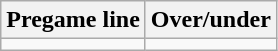<table class="wikitable">
<tr align="center">
<th style=>Pregame line</th>
<th style=>Over/under</th>
</tr>
<tr align="center">
<td></td>
<td></td>
</tr>
</table>
